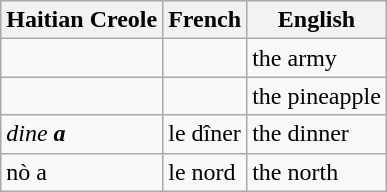<table class="wikitable">
<tr>
<th scope="col">Haitian Creole</th>
<th scope="col">French</th>
<th scope="col">English</th>
</tr>
<tr>
<td></td>
<td></td>
<td>the army</td>
</tr>
<tr>
<td></td>
<td></td>
<td>the pineapple</td>
</tr>
<tr>
<td><em>dine <strong>a<strong><em></td>
<td></em>le dîner<em></td>
<td>the dinner</td>
</tr>
<tr>
<td></em>nò<em> </em></strong>a<strong><em></td>
<td></em>le nord<em></td>
<td>the north</td>
</tr>
</table>
